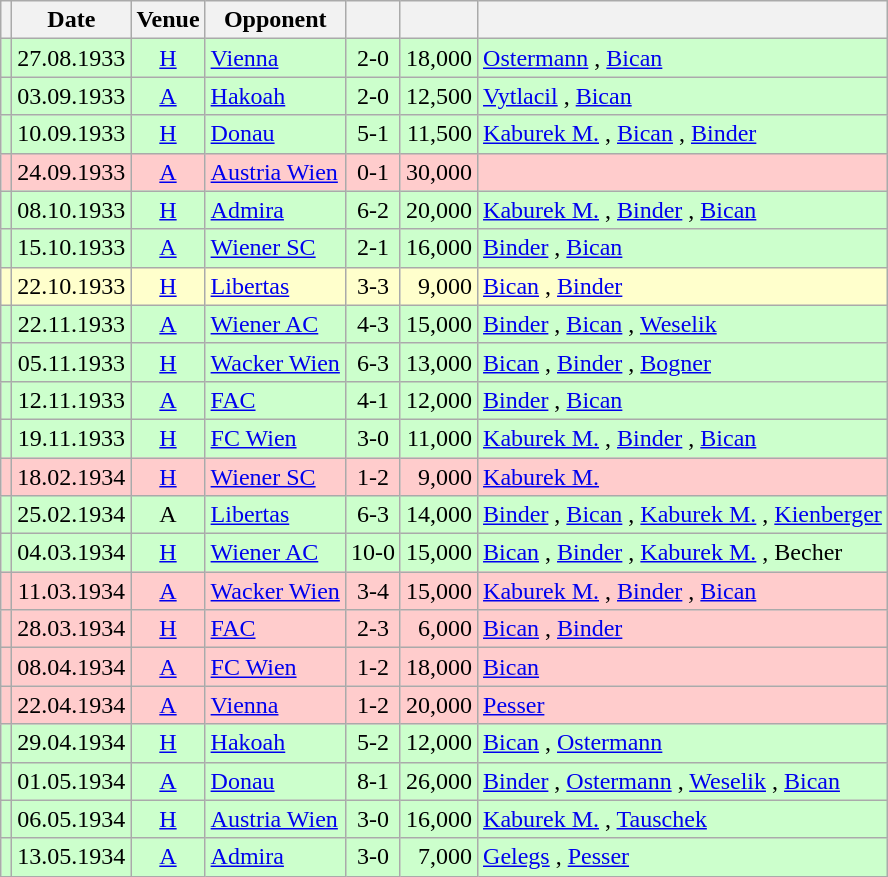<table class="wikitable" Style="text-align: center">
<tr>
<th></th>
<th>Date</th>
<th>Venue</th>
<th>Opponent</th>
<th></th>
<th></th>
<th></th>
</tr>
<tr style="background:#cfc">
<td></td>
<td>27.08.1933</td>
<td><a href='#'>H</a></td>
<td align="left"><a href='#'>Vienna</a></td>
<td>2-0</td>
<td align="right">18,000</td>
<td align="left"><a href='#'>Ostermann</a> , <a href='#'>Bican</a> </td>
</tr>
<tr style="background:#cfc">
<td></td>
<td>03.09.1933</td>
<td><a href='#'>A</a></td>
<td align="left"><a href='#'>Hakoah</a></td>
<td>2-0</td>
<td align="right">12,500</td>
<td align="left"><a href='#'>Vytlacil</a> , <a href='#'>Bican</a> </td>
</tr>
<tr style="background:#cfc">
<td></td>
<td>10.09.1933</td>
<td><a href='#'>H</a></td>
<td align="left"><a href='#'>Donau</a></td>
<td>5-1</td>
<td align="right">11,500</td>
<td align="left"><a href='#'>Kaburek M.</a>  , <a href='#'>Bican</a>  , <a href='#'>Binder</a> </td>
</tr>
<tr style="background:#fcc">
<td></td>
<td>24.09.1933</td>
<td><a href='#'>A</a></td>
<td align="left"><a href='#'>Austria Wien</a></td>
<td>0-1</td>
<td align="right">30,000</td>
<td align="left"></td>
</tr>
<tr style="background:#cfc">
<td></td>
<td>08.10.1933</td>
<td><a href='#'>H</a></td>
<td align="left"><a href='#'>Admira</a></td>
<td>6-2</td>
<td align="right">20,000</td>
<td align="left"><a href='#'>Kaburek M.</a>   , <a href='#'>Binder</a>  , <a href='#'>Bican</a> </td>
</tr>
<tr style="background:#cfc">
<td></td>
<td>15.10.1933</td>
<td><a href='#'>A</a></td>
<td align="left"><a href='#'>Wiener SC</a></td>
<td>2-1</td>
<td align="right">16,000</td>
<td align="left"><a href='#'>Binder</a> , <a href='#'>Bican</a> </td>
</tr>
<tr style="background:#ffc">
<td></td>
<td>22.10.1933</td>
<td><a href='#'>H</a></td>
<td align="left"><a href='#'>Libertas</a></td>
<td>3-3</td>
<td align="right">9,000</td>
<td align="left"><a href='#'>Bican</a> , <a href='#'>Binder</a>  </td>
</tr>
<tr style="background:#cfc">
<td></td>
<td>22.11.1933</td>
<td><a href='#'>A</a></td>
<td align="left"><a href='#'>Wiener AC</a></td>
<td>4-3</td>
<td align="right">15,000</td>
<td align="left"><a href='#'>Binder</a> , <a href='#'>Bican</a>  , <a href='#'>Weselik</a> </td>
</tr>
<tr style="background:#cfc">
<td></td>
<td>05.11.1933</td>
<td><a href='#'>H</a></td>
<td align="left"><a href='#'>Wacker Wien</a></td>
<td>6-3</td>
<td align="right">13,000</td>
<td align="left"><a href='#'>Bican</a>   , <a href='#'>Binder</a>  , <a href='#'>Bogner</a> </td>
</tr>
<tr style="background:#cfc">
<td></td>
<td>12.11.1933</td>
<td><a href='#'>A</a></td>
<td align="left"><a href='#'>FAC</a></td>
<td>4-1</td>
<td align="right">12,000</td>
<td align="left"><a href='#'>Binder</a>  , <a href='#'>Bican</a>  </td>
</tr>
<tr style="background:#cfc">
<td></td>
<td>19.11.1933</td>
<td><a href='#'>H</a></td>
<td align="left"><a href='#'>FC Wien</a></td>
<td>3-0</td>
<td align="right">11,000</td>
<td align="left"><a href='#'>Kaburek M.</a> , <a href='#'>Binder</a> , <a href='#'>Bican</a> </td>
</tr>
<tr style="background:#fcc">
<td></td>
<td>18.02.1934</td>
<td><a href='#'>H</a></td>
<td align="left"><a href='#'>Wiener SC</a></td>
<td>1-2</td>
<td align="right">9,000</td>
<td align="left"><a href='#'>Kaburek M.</a> </td>
</tr>
<tr style="background:#cfc">
<td></td>
<td>25.02.1934</td>
<td>A</td>
<td align="left"><a href='#'>Libertas</a></td>
<td>6-3</td>
<td align="right">14,000</td>
<td align="left"><a href='#'>Binder</a> , <a href='#'>Bican</a>  , <a href='#'>Kaburek M.</a>  , <a href='#'>Kienberger</a> </td>
</tr>
<tr style="background:#cfc">
<td></td>
<td>04.03.1934</td>
<td><a href='#'>H</a></td>
<td align="left"><a href='#'>Wiener AC</a></td>
<td>10-0</td>
<td align="right">15,000</td>
<td align="left"><a href='#'>Bican</a>   , <a href='#'>Binder</a>  , <a href='#'>Kaburek M.</a>    , Becher </td>
</tr>
<tr style="background:#fcc">
<td></td>
<td>11.03.1934</td>
<td><a href='#'>A</a></td>
<td align="left"><a href='#'>Wacker Wien</a></td>
<td>3-4</td>
<td align="right">15,000</td>
<td align="left"><a href='#'>Kaburek M.</a> , <a href='#'>Binder</a> , <a href='#'>Bican</a> </td>
</tr>
<tr style="background:#fcc">
<td></td>
<td>28.03.1934</td>
<td><a href='#'>H</a></td>
<td align="left"><a href='#'>FAC</a></td>
<td>2-3</td>
<td align="right">6,000</td>
<td align="left"><a href='#'>Bican</a> , <a href='#'>Binder</a> </td>
</tr>
<tr style="background:#fcc">
<td></td>
<td>08.04.1934</td>
<td><a href='#'>A</a></td>
<td align="left"><a href='#'>FC Wien</a></td>
<td>1-2</td>
<td align="right">18,000</td>
<td align="left"><a href='#'>Bican</a> </td>
</tr>
<tr style="background:#fcc">
<td></td>
<td>22.04.1934</td>
<td><a href='#'>A</a></td>
<td align="left"><a href='#'>Vienna</a></td>
<td>1-2</td>
<td align="right">20,000</td>
<td align="left"><a href='#'>Pesser</a> </td>
</tr>
<tr style="background:#cfc">
<td></td>
<td>29.04.1934</td>
<td><a href='#'>H</a></td>
<td align="left"><a href='#'>Hakoah</a></td>
<td>5-2</td>
<td align="right">12,000</td>
<td align="left"><a href='#'>Bican</a>    , <a href='#'>Ostermann</a> </td>
</tr>
<tr style="background:#cfc">
<td></td>
<td>01.05.1934</td>
<td><a href='#'>A</a></td>
<td align="left"><a href='#'>Donau</a></td>
<td>8-1</td>
<td align="right">26,000</td>
<td align="left"><a href='#'>Binder</a>   , <a href='#'>Ostermann</a>  , <a href='#'>Weselik</a> , <a href='#'>Bican</a>  </td>
</tr>
<tr style="background:#cfc">
<td></td>
<td>06.05.1934</td>
<td><a href='#'>H</a></td>
<td align="left"><a href='#'>Austria Wien</a></td>
<td>3-0</td>
<td align="right">16,000</td>
<td align="left"><a href='#'>Kaburek M.</a> , <a href='#'>Tauschek</a> </td>
</tr>
<tr style="background:#cfc">
<td></td>
<td>13.05.1934</td>
<td><a href='#'>A</a></td>
<td align="left"><a href='#'>Admira</a></td>
<td>3-0</td>
<td align="right">7,000</td>
<td align="left"><a href='#'>Gelegs</a> , <a href='#'>Pesser</a>  </td>
</tr>
</table>
